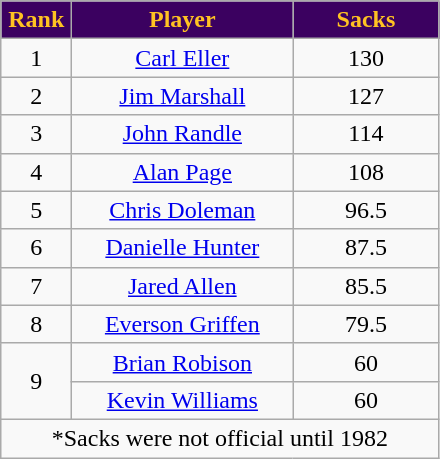<table class="wikitable" style="text-align:center">
<tr>
<th width=40px style="background:#3b0160;color:#ffc322">Rank</th>
<th width=140px style="background:#3b0160;color:#ffc322">Player</th>
<th width=90px style="background:#3b0160;color:#ffc322">Sacks</th>
</tr>
<tr>
<td>1</td>
<td><a href='#'>Carl Eller</a></td>
<td>130</td>
</tr>
<tr>
<td>2</td>
<td><a href='#'>Jim Marshall</a></td>
<td>127</td>
</tr>
<tr>
<td>3</td>
<td><a href='#'>John Randle</a></td>
<td>114</td>
</tr>
<tr>
<td>4</td>
<td><a href='#'>Alan Page</a></td>
<td>108</td>
</tr>
<tr>
<td>5</td>
<td><a href='#'>Chris Doleman</a></td>
<td>96.5</td>
</tr>
<tr>
<td>6</td>
<td><a href='#'>Danielle Hunter</a></td>
<td>87.5</td>
</tr>
<tr>
<td>7</td>
<td><a href='#'>Jared Allen</a></td>
<td>85.5</td>
</tr>
<tr>
<td>8</td>
<td><a href='#'>Everson Griffen</a></td>
<td>79.5</td>
</tr>
<tr>
<td rowspan=2>9</td>
<td><a href='#'>Brian Robison</a></td>
<td>60</td>
</tr>
<tr>
<td><a href='#'>Kevin Williams</a></td>
<td>60</td>
</tr>
<tr>
<td colspan="3">*Sacks were not official until 1982</td>
</tr>
</table>
